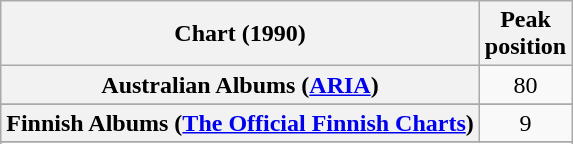<table class="wikitable sortable plainrowheaders" style="text-align:center">
<tr>
<th scope="col">Chart (1990)</th>
<th scope="col">Peak<br>position</th>
</tr>
<tr>
<th scope="row">Australian Albums (<a href='#'>ARIA</a>)</th>
<td align="center">80</td>
</tr>
<tr>
</tr>
<tr>
<th scope="row">Finnish Albums (<a href='#'>The Official Finnish Charts</a>)</th>
<td align="center">9</td>
</tr>
<tr>
</tr>
<tr>
</tr>
<tr>
</tr>
<tr>
</tr>
<tr>
</tr>
</table>
